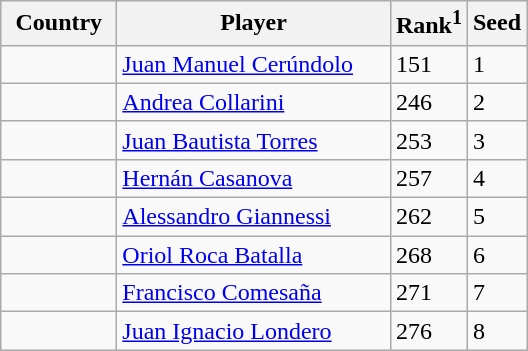<table class="sortable wikitable">
<tr>
<th width="70">Country</th>
<th width="175">Player</th>
<th>Rank<sup>1</sup></th>
<th>Seed</th>
</tr>
<tr>
<td></td>
<td><a href='#'>Juan Manuel Cerúndolo</a></td>
<td>151</td>
<td>1</td>
</tr>
<tr>
<td></td>
<td><a href='#'>Andrea Collarini</a></td>
<td>246</td>
<td>2</td>
</tr>
<tr>
<td></td>
<td><a href='#'>Juan Bautista Torres</a></td>
<td>253</td>
<td>3</td>
</tr>
<tr>
<td></td>
<td><a href='#'>Hernán Casanova</a></td>
<td>257</td>
<td>4</td>
</tr>
<tr>
<td></td>
<td><a href='#'>Alessandro Giannessi</a></td>
<td>262</td>
<td>5</td>
</tr>
<tr>
<td></td>
<td><a href='#'>Oriol Roca Batalla</a></td>
<td>268</td>
<td>6</td>
</tr>
<tr>
<td></td>
<td><a href='#'>Francisco Comesaña</a></td>
<td>271</td>
<td>7</td>
</tr>
<tr>
<td></td>
<td><a href='#'>Juan Ignacio Londero</a></td>
<td>276</td>
<td>8</td>
</tr>
</table>
